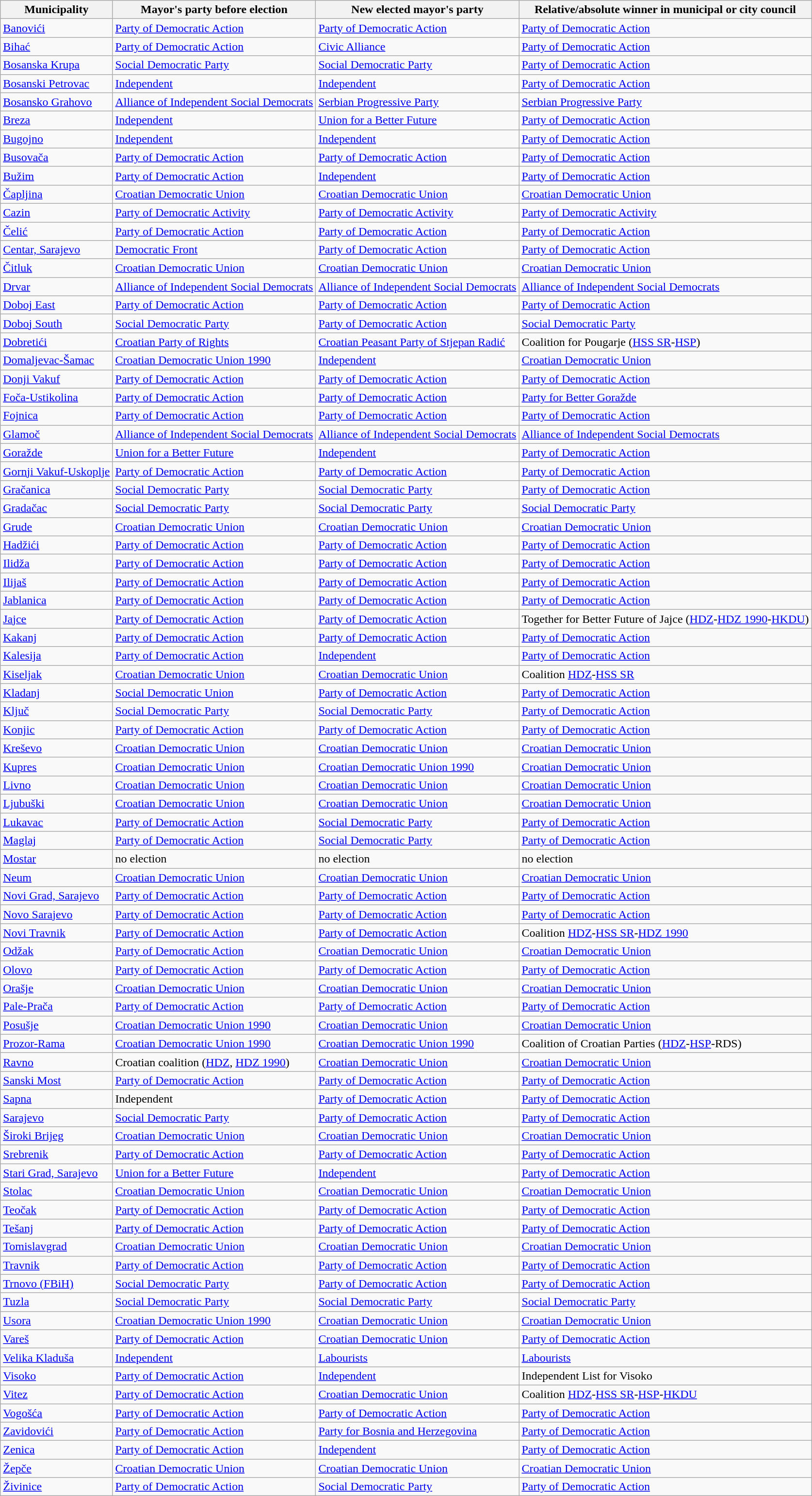<table class="wikitable">
<tr>
<th>Municipality</th>
<th>Mayor's party before election</th>
<th>New elected mayor's party</th>
<th>Relative/absolute winner in municipal or city council</th>
</tr>
<tr>
<td><a href='#'>Banovići</a></td>
<td><a href='#'>Party of Democratic Action</a></td>
<td><a href='#'>Party of Democratic Action</a></td>
<td><a href='#'>Party of Democratic Action</a></td>
</tr>
<tr>
<td><a href='#'>Bihać</a></td>
<td><a href='#'>Party of Democratic Action</a></td>
<td><a href='#'>Civic Alliance</a></td>
<td><a href='#'>Party of Democratic Action</a></td>
</tr>
<tr>
<td><a href='#'>Bosanska Krupa</a></td>
<td><a href='#'>Social Democratic Party</a></td>
<td><a href='#'>Social Democratic Party</a></td>
<td><a href='#'>Party of Democratic Action</a></td>
</tr>
<tr>
<td><a href='#'>Bosanski Petrovac</a></td>
<td><a href='#'>Independent</a></td>
<td><a href='#'>Independent</a></td>
<td><a href='#'>Party of Democratic Action</a></td>
</tr>
<tr>
<td><a href='#'>Bosansko Grahovo</a></td>
<td><a href='#'>Alliance of Independent Social Democrats</a></td>
<td><a href='#'>Serbian Progressive Party</a></td>
<td><a href='#'>Serbian Progressive Party</a></td>
</tr>
<tr>
<td><a href='#'>Breza</a></td>
<td><a href='#'>Independent</a></td>
<td><a href='#'>Union for a Better Future</a></td>
<td><a href='#'>Party of Democratic Action</a></td>
</tr>
<tr>
<td><a href='#'>Bugojno</a></td>
<td><a href='#'>Independent</a></td>
<td><a href='#'>Independent</a></td>
<td><a href='#'>Party of Democratic Action</a></td>
</tr>
<tr>
<td><a href='#'>Busovača</a></td>
<td><a href='#'>Party of Democratic Action</a></td>
<td><a href='#'>Party of Democratic Action</a></td>
<td><a href='#'>Party of Democratic Action</a></td>
</tr>
<tr>
<td><a href='#'>Bužim</a></td>
<td><a href='#'>Party of Democratic Action</a></td>
<td><a href='#'>Independent</a></td>
<td><a href='#'>Party of Democratic Action</a></td>
</tr>
<tr>
<td><a href='#'>Čapljina</a></td>
<td><a href='#'>Croatian Democratic Union</a></td>
<td><a href='#'>Croatian Democratic Union</a></td>
<td><a href='#'>Croatian Democratic Union</a></td>
</tr>
<tr>
<td><a href='#'>Cazin</a></td>
<td><a href='#'>Party of Democratic Activity</a></td>
<td><a href='#'>Party of Democratic Activity</a></td>
<td><a href='#'>Party of Democratic Activity</a></td>
</tr>
<tr>
<td><a href='#'>Čelić</a></td>
<td><a href='#'>Party of Democratic Action</a></td>
<td><a href='#'>Party of Democratic Action</a></td>
<td><a href='#'>Party of Democratic Action</a></td>
</tr>
<tr>
<td><a href='#'>Centar, Sarajevo</a></td>
<td><a href='#'>Democratic Front</a></td>
<td><a href='#'>Party of Democratic Action</a></td>
<td><a href='#'>Party of Democratic Action</a></td>
</tr>
<tr>
<td><a href='#'>Čitluk</a></td>
<td><a href='#'>Croatian Democratic Union</a></td>
<td><a href='#'>Croatian Democratic Union</a></td>
<td><a href='#'>Croatian Democratic Union</a></td>
</tr>
<tr>
<td><a href='#'>Drvar</a></td>
<td><a href='#'>Alliance of Independent Social Democrats</a></td>
<td><a href='#'>Alliance of Independent Social Democrats</a></td>
<td><a href='#'>Alliance of Independent Social Democrats</a></td>
</tr>
<tr>
<td><a href='#'>Doboj East</a></td>
<td><a href='#'>Party of Democratic Action</a></td>
<td><a href='#'>Party of Democratic Action</a></td>
<td><a href='#'>Party of Democratic Action</a></td>
</tr>
<tr>
<td><a href='#'>Doboj South</a></td>
<td><a href='#'>Social Democratic Party</a></td>
<td><a href='#'>Party of Democratic Action</a></td>
<td><a href='#'>Social Democratic Party</a></td>
</tr>
<tr>
<td><a href='#'>Dobretići</a></td>
<td><a href='#'>Croatian Party of Rights</a></td>
<td><a href='#'>Croatian Peasant Party of Stjepan Radić</a></td>
<td>Coalition for Pougarje (<a href='#'>HSS SR</a>-<a href='#'>HSP</a>)</td>
</tr>
<tr>
<td><a href='#'>Domaljevac-Šamac</a></td>
<td><a href='#'>Croatian Democratic Union 1990</a></td>
<td><a href='#'>Independent</a></td>
<td><a href='#'>Croatian Democratic Union</a></td>
</tr>
<tr>
<td><a href='#'>Donji Vakuf</a></td>
<td><a href='#'>Party of Democratic Action</a></td>
<td><a href='#'>Party of Democratic Action</a></td>
<td><a href='#'>Party of Democratic Action</a></td>
</tr>
<tr>
<td><a href='#'>Foča-Ustikolina</a></td>
<td><a href='#'>Party of Democratic Action</a></td>
<td><a href='#'>Party of Democratic Action</a></td>
<td><a href='#'>Party for Better Goražde</a></td>
</tr>
<tr>
<td><a href='#'>Fojnica</a></td>
<td><a href='#'>Party of Democratic Action</a></td>
<td><a href='#'>Party of Democratic Action</a></td>
<td><a href='#'>Party of Democratic Action</a></td>
</tr>
<tr>
<td><a href='#'>Glamoč</a></td>
<td><a href='#'>Alliance of Independent Social Democrats</a></td>
<td><a href='#'>Alliance of Independent Social Democrats</a></td>
<td><a href='#'>Alliance of Independent Social Democrats</a></td>
</tr>
<tr>
<td><a href='#'>Goražde</a></td>
<td><a href='#'>Union for a Better Future</a></td>
<td><a href='#'>Independent</a></td>
<td><a href='#'>Party of Democratic Action</a></td>
</tr>
<tr>
<td><a href='#'>Gornji Vakuf-Uskoplje</a></td>
<td><a href='#'>Party of Democratic Action</a></td>
<td><a href='#'>Party of Democratic Action</a></td>
<td><a href='#'>Party of Democratic Action</a></td>
</tr>
<tr>
<td><a href='#'>Gračanica</a></td>
<td><a href='#'>Social Democratic Party</a></td>
<td><a href='#'>Social Democratic Party</a></td>
<td><a href='#'>Party of Democratic Action</a></td>
</tr>
<tr>
<td><a href='#'>Gradačac</a></td>
<td><a href='#'>Social Democratic Party</a></td>
<td><a href='#'>Social Democratic Party</a></td>
<td><a href='#'>Social Democratic Party</a></td>
</tr>
<tr>
<td><a href='#'>Grude</a></td>
<td><a href='#'>Croatian Democratic Union</a></td>
<td><a href='#'>Croatian Democratic Union</a></td>
<td><a href='#'>Croatian Democratic Union</a></td>
</tr>
<tr>
<td><a href='#'>Hadžići</a></td>
<td><a href='#'>Party of Democratic Action</a></td>
<td><a href='#'>Party of Democratic Action</a></td>
<td><a href='#'>Party of Democratic Action</a></td>
</tr>
<tr>
<td><a href='#'>Ilidža</a></td>
<td><a href='#'>Party of Democratic Action</a></td>
<td><a href='#'>Party of Democratic Action</a></td>
<td><a href='#'>Party of Democratic Action</a></td>
</tr>
<tr>
<td><a href='#'>Ilijaš</a></td>
<td><a href='#'>Party of Democratic Action</a></td>
<td><a href='#'>Party of Democratic Action</a></td>
<td><a href='#'>Party of Democratic Action</a></td>
</tr>
<tr>
<td><a href='#'>Jablanica</a></td>
<td><a href='#'>Party of Democratic Action</a></td>
<td><a href='#'>Party of Democratic Action</a></td>
<td><a href='#'>Party of Democratic Action</a></td>
</tr>
<tr>
<td><a href='#'>Jajce</a></td>
<td><a href='#'>Party of Democratic Action</a></td>
<td><a href='#'>Party of Democratic Action</a></td>
<td>Together for Better Future of Jajce (<a href='#'>HDZ</a>-<a href='#'>HDZ 1990</a>-<a href='#'>HKDU</a>)</td>
</tr>
<tr>
<td><a href='#'>Kakanj</a></td>
<td><a href='#'>Party of Democratic Action</a></td>
<td><a href='#'>Party of Democratic Action</a></td>
<td><a href='#'>Party of Democratic Action</a></td>
</tr>
<tr>
<td><a href='#'>Kalesija</a></td>
<td><a href='#'>Party of Democratic Action</a></td>
<td><a href='#'>Independent</a></td>
<td><a href='#'>Party of Democratic Action</a></td>
</tr>
<tr>
<td><a href='#'>Kiseljak</a></td>
<td><a href='#'>Croatian Democratic Union</a></td>
<td><a href='#'>Croatian Democratic Union</a></td>
<td>Coalition <a href='#'>HDZ</a>-<a href='#'>HSS SR</a></td>
</tr>
<tr>
<td><a href='#'>Kladanj</a></td>
<td><a href='#'>Social Democratic Union</a></td>
<td><a href='#'>Party of Democratic Action</a></td>
<td><a href='#'>Party of Democratic Action</a></td>
</tr>
<tr>
<td><a href='#'>Ključ</a></td>
<td><a href='#'>Social Democratic Party</a></td>
<td><a href='#'>Social Democratic Party</a></td>
<td><a href='#'>Party of Democratic Action</a></td>
</tr>
<tr>
<td><a href='#'>Konjic</a></td>
<td><a href='#'>Party of Democratic Action</a></td>
<td><a href='#'>Party of Democratic Action</a></td>
<td><a href='#'>Party of Democratic Action</a></td>
</tr>
<tr>
<td><a href='#'>Kreševo</a></td>
<td><a href='#'>Croatian Democratic Union</a></td>
<td><a href='#'>Croatian Democratic Union</a></td>
<td><a href='#'>Croatian Democratic Union</a></td>
</tr>
<tr>
<td><a href='#'>Kupres</a></td>
<td><a href='#'>Croatian Democratic Union</a></td>
<td><a href='#'>Croatian Democratic Union 1990</a></td>
<td><a href='#'>Croatian Democratic Union</a></td>
</tr>
<tr>
<td><a href='#'>Livno</a></td>
<td><a href='#'>Croatian Democratic Union</a></td>
<td><a href='#'>Croatian Democratic Union</a></td>
<td><a href='#'>Croatian Democratic Union</a></td>
</tr>
<tr>
<td><a href='#'>Ljubuški</a></td>
<td><a href='#'>Croatian Democratic Union</a></td>
<td><a href='#'>Croatian Democratic Union</a></td>
<td><a href='#'>Croatian Democratic Union</a></td>
</tr>
<tr>
<td><a href='#'>Lukavac</a></td>
<td><a href='#'>Party of Democratic Action</a></td>
<td><a href='#'>Social Democratic Party</a></td>
<td><a href='#'>Party of Democratic Action</a></td>
</tr>
<tr>
<td><a href='#'>Maglaj</a></td>
<td><a href='#'>Party of Democratic Action</a></td>
<td><a href='#'>Social Democratic Party</a></td>
<td><a href='#'>Party of Democratic Action</a></td>
</tr>
<tr>
<td><a href='#'>Mostar</a></td>
<td>no election</td>
<td>no election</td>
<td>no election</td>
</tr>
<tr>
<td><a href='#'>Neum</a></td>
<td><a href='#'>Croatian Democratic Union</a></td>
<td><a href='#'>Croatian Democratic Union</a></td>
<td><a href='#'>Croatian Democratic Union</a></td>
</tr>
<tr>
<td><a href='#'>Novi Grad, Sarajevo</a></td>
<td><a href='#'>Party of Democratic Action</a></td>
<td><a href='#'>Party of Democratic Action</a></td>
<td><a href='#'>Party of Democratic Action</a></td>
</tr>
<tr>
<td><a href='#'>Novo Sarajevo</a></td>
<td><a href='#'>Party of Democratic Action</a></td>
<td><a href='#'>Party of Democratic Action</a></td>
<td><a href='#'>Party of Democratic Action</a></td>
</tr>
<tr>
<td><a href='#'>Novi Travnik</a></td>
<td><a href='#'>Party of Democratic Action</a></td>
<td><a href='#'>Party of Democratic Action</a></td>
<td>Coalition <a href='#'>HDZ</a>-<a href='#'>HSS SR</a>-<a href='#'>HDZ 1990</a></td>
</tr>
<tr>
<td><a href='#'>Odžak</a></td>
<td><a href='#'>Party of Democratic Action</a></td>
<td><a href='#'>Croatian Democratic Union</a></td>
<td><a href='#'>Croatian Democratic Union</a></td>
</tr>
<tr>
<td><a href='#'>Olovo</a></td>
<td><a href='#'>Party of Democratic Action</a></td>
<td><a href='#'>Party of Democratic Action</a></td>
<td><a href='#'>Party of Democratic Action</a></td>
</tr>
<tr>
<td><a href='#'>Orašje</a></td>
<td><a href='#'>Croatian Democratic Union</a></td>
<td><a href='#'>Croatian Democratic Union</a></td>
<td><a href='#'>Croatian Democratic Union</a></td>
</tr>
<tr>
<td><a href='#'>Pale-Prača</a></td>
<td><a href='#'>Party of Democratic Action</a></td>
<td><a href='#'>Party of Democratic Action</a></td>
<td><a href='#'>Party of Democratic Action</a></td>
</tr>
<tr>
<td><a href='#'>Posušje</a></td>
<td><a href='#'>Croatian Democratic Union 1990</a></td>
<td><a href='#'>Croatian Democratic Union</a></td>
<td><a href='#'>Croatian Democratic Union</a></td>
</tr>
<tr>
<td><a href='#'>Prozor-Rama</a></td>
<td><a href='#'>Croatian Democratic Union 1990</a></td>
<td><a href='#'>Croatian Democratic Union 1990</a></td>
<td>Coalition of Croatian Parties (<a href='#'>HDZ</a>-<a href='#'>HSP</a>-RDS)</td>
</tr>
<tr>
<td><a href='#'>Ravno</a></td>
<td>Croatian coalition (<a href='#'>HDZ</a>, <a href='#'>HDZ 1990</a>)</td>
<td><a href='#'>Croatian Democratic Union</a></td>
<td><a href='#'>Croatian Democratic Union</a></td>
</tr>
<tr>
<td><a href='#'>Sanski Most</a></td>
<td><a href='#'>Party of Democratic Action</a></td>
<td><a href='#'>Party of Democratic Action</a></td>
<td><a href='#'>Party of Democratic Action</a></td>
</tr>
<tr>
<td><a href='#'>Sapna</a></td>
<td>Independent</td>
<td><a href='#'>Party of Democratic Action</a></td>
<td><a href='#'>Party of Democratic Action</a></td>
</tr>
<tr>
<td><a href='#'>Sarajevo</a></td>
<td><a href='#'>Social Democratic Party</a></td>
<td><a href='#'>Party of Democratic Action</a></td>
<td><a href='#'>Party of Democratic Action</a></td>
</tr>
<tr>
<td><a href='#'>Široki Brijeg</a></td>
<td><a href='#'>Croatian Democratic Union</a></td>
<td><a href='#'>Croatian Democratic Union</a></td>
<td><a href='#'>Croatian Democratic Union</a></td>
</tr>
<tr>
<td><a href='#'>Srebrenik</a></td>
<td><a href='#'>Party of Democratic Action</a></td>
<td><a href='#'>Party of Democratic Action</a></td>
<td><a href='#'>Party of Democratic Action</a></td>
</tr>
<tr>
<td><a href='#'>Stari Grad, Sarajevo</a></td>
<td><a href='#'>Union for a Better Future</a></td>
<td><a href='#'>Independent</a></td>
<td><a href='#'>Party of Democratic Action</a></td>
</tr>
<tr>
<td><a href='#'>Stolac</a></td>
<td><a href='#'>Croatian Democratic Union</a></td>
<td><a href='#'>Croatian Democratic Union</a></td>
<td><a href='#'>Croatian Democratic Union</a></td>
</tr>
<tr>
<td><a href='#'>Teočak</a></td>
<td><a href='#'>Party of Democratic Action</a></td>
<td><a href='#'>Party of Democratic Action</a></td>
<td><a href='#'>Party of Democratic Action</a></td>
</tr>
<tr>
<td><a href='#'>Tešanj</a></td>
<td><a href='#'>Party of Democratic Action</a></td>
<td><a href='#'>Party of Democratic Action</a></td>
<td><a href='#'>Party of Democratic Action</a></td>
</tr>
<tr>
<td><a href='#'>Tomislavgrad</a></td>
<td><a href='#'>Croatian Democratic Union</a></td>
<td><a href='#'>Croatian Democratic Union</a></td>
<td><a href='#'>Croatian Democratic Union</a></td>
</tr>
<tr>
<td><a href='#'>Travnik</a></td>
<td><a href='#'>Party of Democratic Action</a></td>
<td><a href='#'>Party of Democratic Action</a></td>
<td><a href='#'>Party of Democratic Action</a></td>
</tr>
<tr>
<td><a href='#'>Trnovo (FBiH)</a></td>
<td><a href='#'>Social Democratic Party</a></td>
<td><a href='#'>Party of Democratic Action</a></td>
<td><a href='#'>Party of Democratic Action</a></td>
</tr>
<tr>
<td><a href='#'>Tuzla</a></td>
<td><a href='#'>Social Democratic Party</a></td>
<td><a href='#'>Social Democratic Party</a></td>
<td><a href='#'>Social Democratic Party</a></td>
</tr>
<tr>
<td><a href='#'>Usora</a></td>
<td><a href='#'>Croatian Democratic Union 1990</a></td>
<td><a href='#'>Croatian Democratic Union</a></td>
<td><a href='#'>Croatian Democratic Union</a></td>
</tr>
<tr>
<td><a href='#'>Vareš</a></td>
<td><a href='#'>Party of Democratic Action</a></td>
<td><a href='#'>Croatian Democratic Union</a></td>
<td><a href='#'>Party of Democratic Action</a></td>
</tr>
<tr>
<td><a href='#'>Velika Kladuša</a></td>
<td><a href='#'>Independent</a></td>
<td><a href='#'>Labourists</a></td>
<td><a href='#'>Labourists</a></td>
</tr>
<tr>
<td><a href='#'>Visoko</a></td>
<td><a href='#'>Party of Democratic Action</a></td>
<td><a href='#'>Independent</a></td>
<td>Independent List for Visoko</td>
</tr>
<tr>
<td><a href='#'>Vitez</a></td>
<td><a href='#'>Party of Democratic Action</a></td>
<td><a href='#'>Croatian Democratic Union</a></td>
<td>Coalition <a href='#'>HDZ</a>-<a href='#'>HSS SR</a>-<a href='#'>HSP</a>-<a href='#'>HKDU</a></td>
</tr>
<tr>
<td><a href='#'>Vogošća</a></td>
<td><a href='#'>Party of Democratic Action</a></td>
<td><a href='#'>Party of Democratic Action</a></td>
<td><a href='#'>Party of Democratic Action</a></td>
</tr>
<tr>
<td><a href='#'>Zavidovići</a></td>
<td><a href='#'>Party of Democratic Action</a></td>
<td><a href='#'>Party for Bosnia and Herzegovina</a></td>
<td><a href='#'>Party of Democratic Action</a></td>
</tr>
<tr>
<td><a href='#'>Zenica</a></td>
<td><a href='#'>Party of Democratic Action</a></td>
<td><a href='#'>Independent</a></td>
<td><a href='#'>Party of Democratic Action</a></td>
</tr>
<tr>
<td><a href='#'>Žepče</a></td>
<td><a href='#'>Croatian Democratic Union</a></td>
<td><a href='#'>Croatian Democratic Union</a></td>
<td><a href='#'>Croatian Democratic Union</a></td>
</tr>
<tr>
<td><a href='#'>Živinice</a></td>
<td><a href='#'>Party of Democratic Action</a></td>
<td><a href='#'>Social Democratic Party</a></td>
<td><a href='#'>Party of Democratic Action</a></td>
</tr>
</table>
